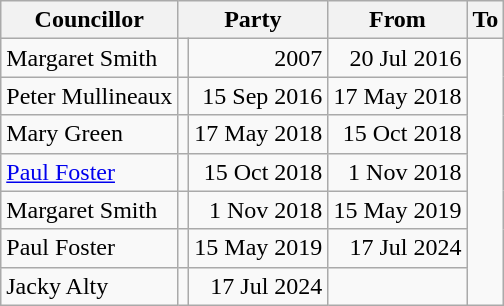<table class="wikitable">
<tr>
<th>Councillor</th>
<th colspan=2>Party</th>
<th>From</th>
<th>To</th>
</tr>
<tr>
<td>Margaret Smith</td>
<td></td>
<td align=right>2007</td>
<td align=right>20 Jul 2016</td>
</tr>
<tr>
<td>Peter Mullineaux</td>
<td></td>
<td align=right>15 Sep 2016</td>
<td align=right>17 May 2018</td>
</tr>
<tr>
<td>Mary Green</td>
<td></td>
<td align=right>17 May 2018</td>
<td align=right>15 Oct 2018</td>
</tr>
<tr>
<td><a href='#'>Paul Foster</a></td>
<td></td>
<td align=right>15 Oct 2018</td>
<td align=right>1 Nov 2018</td>
</tr>
<tr>
<td>Margaret Smith</td>
<td></td>
<td align=right>1 Nov 2018</td>
<td align=right>15 May 2019</td>
</tr>
<tr>
<td>Paul Foster</td>
<td></td>
<td align=right>15 May 2019</td>
<td align=right>17 Jul 2024</td>
</tr>
<tr>
<td>Jacky Alty</td>
<td></td>
<td align=right>17 Jul 2024</td>
<td align=right></td>
</tr>
</table>
